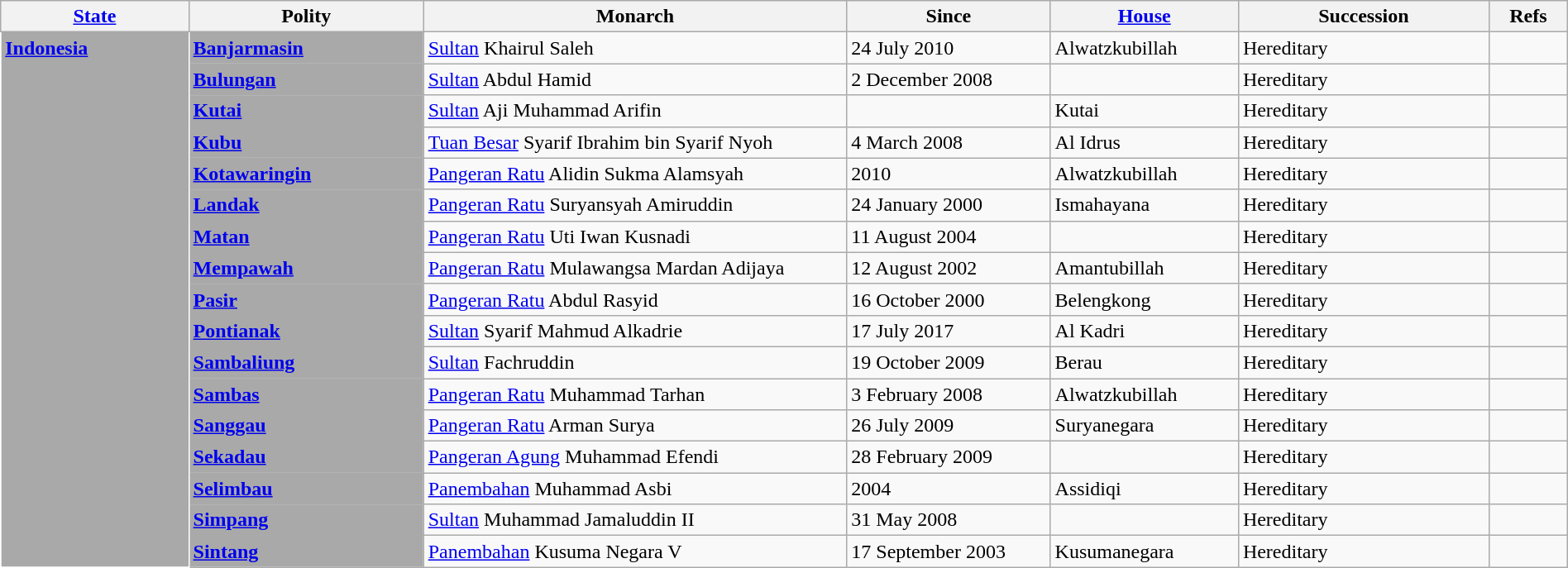<table class="wikitable" width="100%">
<tr>
<th width="12%"><a href='#'>State</a></th>
<th width="15%">Polity</th>
<th width="27%">Monarch</th>
<th width="13%">Since</th>
<th width="12%"><a href='#'>House</a></th>
<th width="16%">Succession</th>
<th width="5%">Refs</th>
</tr>
<tr>
<td bgcolor="#A9A9A9" rowspan="20" style="vertical-align: top; border-color: white;"> <strong><a href='#'><span>Indonesia</span></a></strong></td>
<td bgcolor="#A9A9A9"> <strong><a href='#'><span>Banjarmasin</span></a></strong></td>
<td><a href='#'>Sultan</a> Khairul Saleh</td>
<td>24 July 2010</td>
<td>Alwatzkubillah </td>
<td>Hereditary</td>
<td align="center"></td>
</tr>
<tr>
<td bgcolor="#A9A9A9"> <strong><a href='#'><span>Bulungan</span></a></strong></td>
<td><a href='#'>Sultan</a> Abdul Hamid</td>
<td>2 December 2008</td>
<td></td>
<td>Hereditary</td>
<td align="center"></td>
</tr>
<tr>
<td bgcolor="#A9A9A9"> <strong><a href='#'><span>Kutai</span></a></strong></td>
<td><a href='#'>Sultan</a> Aji Muhammad Arifin</td>
<td></td>
<td>Kutai </td>
<td>Hereditary</td>
<td align="center"></td>
</tr>
<tr>
<td bgcolor="#A9A9A9"> <strong><a href='#'><span>Kubu</span></a></strong></td>
<td><a href='#'>Tuan Besar</a> Syarif Ibrahim bin Syarif Nyoh</td>
<td>4 March 2008</td>
<td>Al Idrus</td>
<td>Hereditary</td>
<td align="center"></td>
</tr>
<tr>
<td bgcolor="#A9A9A9"> <strong><a href='#'><span>Kotawaringin</span></a></strong></td>
<td><a href='#'>Pangeran Ratu</a> Alidin Sukma Alamsyah</td>
<td>2010</td>
<td>Alwatzkubillah </td>
<td>Hereditary</td>
<td align="center"></td>
</tr>
<tr>
<td bgcolor="#A9A9A9"> <strong><a href='#'><span>Landak</span></a></strong></td>
<td><a href='#'>Pangeran Ratu</a> Suryansyah Amiruddin</td>
<td>24 January 2000</td>
<td>Ismahayana </td>
<td>Hereditary</td>
<td align="center"></td>
</tr>
<tr>
<td bgcolor="#A9A9A9"> <strong><a href='#'><span>Matan</span></a></strong></td>
<td><a href='#'>Pangeran Ratu</a> Uti Iwan Kusnadi</td>
<td>11 August 2004</td>
<td></td>
<td>Hereditary</td>
<td align="center"></td>
</tr>
<tr>
<td bgcolor="#A9A9A9"> <strong><a href='#'><span>Mempawah</span></a></strong></td>
<td><a href='#'>Pangeran Ratu</a> Mulawangsa Mardan Adijaya</td>
<td>12 August 2002</td>
<td>Amantubillah </td>
<td>Hereditary</td>
<td align="center"></td>
</tr>
<tr>
<td bgcolor="#A9A9A9"><strong><a href='#'><span>Pasir</span></a></strong></td>
<td><a href='#'>Pangeran Ratu</a> Abdul Rasyid</td>
<td>16 October 2000</td>
<td>Belengkong </td>
<td>Hereditary</td>
<td align="center"></td>
</tr>
<tr>
<td bgcolor="#A9A9A9"> <strong><a href='#'><span>Pontianak</span></a></strong></td>
<td><a href='#'>Sultan</a> Syarif Mahmud Alkadrie</td>
<td>17 July 2017</td>
<td>Al Kadri </td>
<td>Hereditary</td>
<td align="center"></td>
</tr>
<tr>
<td bgcolor="#A9A9A9"> <strong><a href='#'><span>Sambaliung</span></a></strong></td>
<td><a href='#'>Sultan</a> Fachruddin</td>
<td>19 October 2009</td>
<td>Berau</td>
<td>Hereditary</td>
<td align="center"></td>
</tr>
<tr>
<td bgcolor="#A9A9A9"> <strong><a href='#'><span>Sambas</span></a></strong></td>
<td><a href='#'>Pangeran Ratu</a> Muhammad Tarhan</td>
<td>3 February 2008 </td>
<td>Alwatzkubillah </td>
<td>Hereditary</td>
<td align="center"></td>
</tr>
<tr>
<td bgcolor="#A9A9A9">  <strong><a href='#'><span>Sanggau</span></a></strong></td>
<td><a href='#'>Pangeran Ratu</a> Arman Surya</td>
<td>26 July 2009</td>
<td>Suryanegara</td>
<td>Hereditary</td>
<td align="center"></td>
</tr>
<tr>
<td bgcolor="#A9A9A9">  <strong><a href='#'><span>Sekadau</span></a></strong></td>
<td><a href='#'>Pangeran Agung</a> Muhammad Efendi</td>
<td>28 February 2009</td>
<td></td>
<td>Hereditary</td>
<td align="center"></td>
</tr>
<tr>
<td bgcolor="#A9A9A9"><strong><a href='#'><span>Selimbau</span></a></strong></td>
<td><a href='#'>Panembahan</a> Muhammad Asbi</td>
<td>2004</td>
<td>Assidiqi</td>
<td>Hereditary</td>
<td align="center"></td>
</tr>
<tr>
<td bgcolor="#A9A9A9">  <strong><a href='#'><span>Simpang</span></a></strong> </td>
<td><a href='#'>Sultan</a> Muhammad Jamaluddin II</td>
<td>31 May 2008</td>
<td></td>
<td>Hereditary</td>
<td align="center"></td>
</tr>
<tr>
<td bgcolor="#A9A9A9">  <strong><a href='#'><span>Sintang</span></a></strong></td>
<td><a href='#'>Panembahan</a> Kusuma Negara V</td>
<td>17 September 2003 </td>
<td>Kusumanegara</td>
<td>Hereditary</td>
<td align="center"></td>
</tr>
</table>
